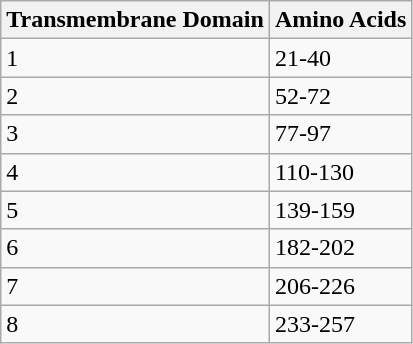<table class="wikitable">
<tr>
<th>Transmembrane Domain</th>
<th>Amino Acids</th>
</tr>
<tr>
<td>1</td>
<td>21-40</td>
</tr>
<tr>
<td>2</td>
<td>52-72</td>
</tr>
<tr>
<td>3</td>
<td>77-97</td>
</tr>
<tr>
<td>4</td>
<td>110-130</td>
</tr>
<tr>
<td>5</td>
<td>139-159</td>
</tr>
<tr>
<td>6</td>
<td>182-202</td>
</tr>
<tr>
<td>7</td>
<td>206-226</td>
</tr>
<tr>
<td>8</td>
<td>233-257</td>
</tr>
</table>
